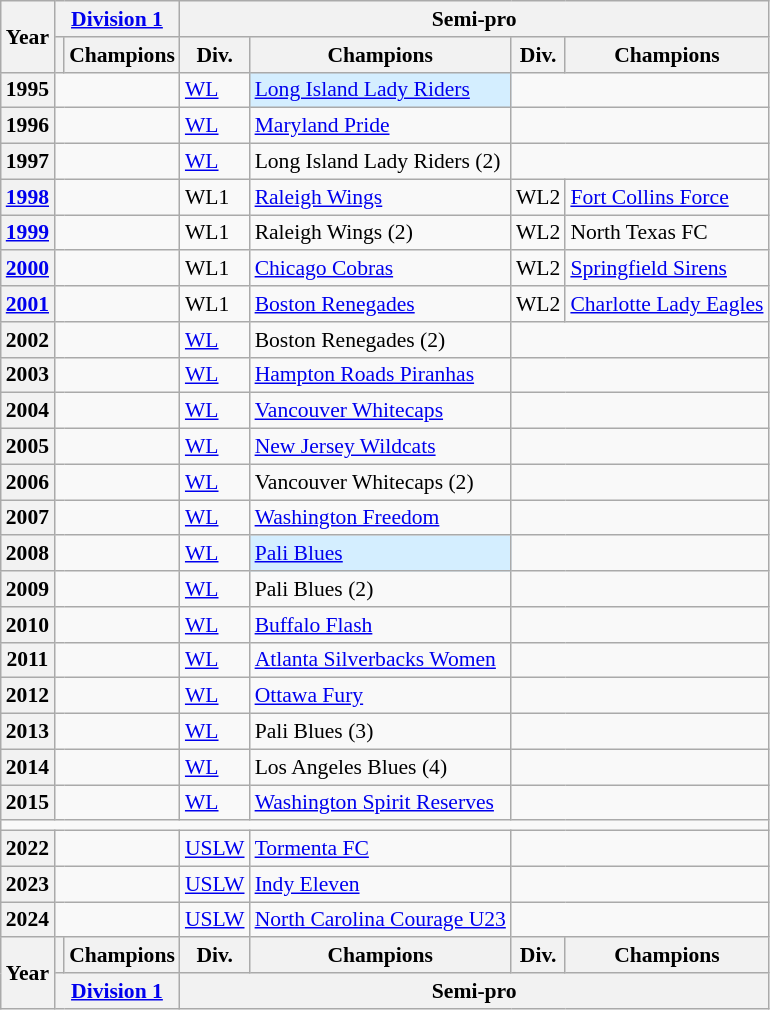<table class="wikitable mw-datatable" style="font-size:90%">
<tr>
<th rowspan="2">Year</th>
<th colspan="2"><a href='#'>Division 1</a></th>
<th colspan="4">Semi-pro</th>
</tr>
<tr>
<th></th>
<th>Champions</th>
<th>Div.</th>
<th>Champions</th>
<th>Div.</th>
<th>Champions</th>
</tr>
<tr>
<th>1995</th>
<td colspan="2"></td>
<td><a href='#'>WL</a></td>
<td style="background:#d4eeff"><a href='#'>Long Island Lady Riders</a> </td>
<td colspan="2"></td>
</tr>
<tr>
<th>1996</th>
<td colspan="2"></td>
<td><a href='#'>WL</a></td>
<td><a href='#'>Maryland Pride</a></td>
<td colspan="2"></td>
</tr>
<tr>
<th>1997</th>
<td colspan="2"></td>
<td><a href='#'>WL</a></td>
<td>Long Island Lady Riders (2)</td>
<td colspan="2"></td>
</tr>
<tr>
<th><a href='#'>1998</a></th>
<td colspan="2"></td>
<td>WL1</td>
<td><a href='#'>Raleigh Wings</a></td>
<td>WL2</td>
<td><a href='#'>Fort Collins Force</a></td>
</tr>
<tr>
<th><a href='#'>1999</a></th>
<td colspan="2"></td>
<td>WL1</td>
<td>Raleigh Wings (2)</td>
<td>WL2</td>
<td>North Texas FC</td>
</tr>
<tr>
<th><a href='#'>2000</a></th>
<td colspan="2"></td>
<td>WL1</td>
<td><a href='#'>Chicago Cobras</a></td>
<td>WL2</td>
<td><a href='#'>Springfield Sirens</a></td>
</tr>
<tr>
<th><a href='#'>2001</a></th>
<td colspan="2"></td>
<td>WL1</td>
<td><a href='#'>Boston Renegades</a></td>
<td>WL2</td>
<td><a href='#'>Charlotte Lady Eagles</a></td>
</tr>
<tr>
<th>2002</th>
<td colspan="2"></td>
<td><a href='#'>WL</a></td>
<td>Boston Renegades (2)</td>
<td colspan="2"></td>
</tr>
<tr>
<th>2003</th>
<td colspan="2"></td>
<td><a href='#'>WL</a></td>
<td><a href='#'>Hampton Roads Piranhas</a></td>
<td colspan="2"></td>
</tr>
<tr>
<th>2004</th>
<td colspan="2"></td>
<td><a href='#'>WL</a></td>
<td><a href='#'>Vancouver Whitecaps</a></td>
<td colspan="2"></td>
</tr>
<tr>
<th>2005</th>
<td colspan="2"></td>
<td><a href='#'>WL</a></td>
<td><a href='#'>New Jersey Wildcats</a></td>
<td colspan="2"></td>
</tr>
<tr>
<th>2006</th>
<td colspan="2"></td>
<td><a href='#'>WL</a></td>
<td>Vancouver Whitecaps (2)</td>
<td colspan="2"></td>
</tr>
<tr>
<th>2007</th>
<td colspan="2"></td>
<td><a href='#'>WL</a></td>
<td><a href='#'>Washington Freedom</a></td>
<td colspan="2"></td>
</tr>
<tr>
<th>2008</th>
<td colspan="2"></td>
<td><a href='#'>WL</a></td>
<td style="background:#d4eeff"><a href='#'>Pali Blues</a> </td>
<td colspan="2"></td>
</tr>
<tr>
<th>2009</th>
<td colspan="2"></td>
<td><a href='#'>WL</a></td>
<td>Pali Blues (2)</td>
<td colspan="2"></td>
</tr>
<tr>
<th>2010</th>
<td colspan="2"></td>
<td><a href='#'>WL</a></td>
<td><a href='#'>Buffalo Flash</a></td>
<td colspan="2"></td>
</tr>
<tr>
<th>2011</th>
<td colspan="2"></td>
<td><a href='#'>WL</a></td>
<td><a href='#'>Atlanta Silverbacks Women</a></td>
<td colspan="2"></td>
</tr>
<tr>
<th>2012</th>
<td colspan="2"></td>
<td><a href='#'>WL</a></td>
<td><a href='#'>Ottawa Fury</a></td>
<td colspan="2"></td>
</tr>
<tr>
<th>2013</th>
<td colspan="2"></td>
<td><a href='#'>WL</a></td>
<td>Pali Blues (3)</td>
<td colspan="2"></td>
</tr>
<tr>
<th>2014</th>
<td colspan="2"></td>
<td><a href='#'>WL</a></td>
<td>Los Angeles Blues (4)</td>
<td colspan="2"></td>
</tr>
<tr>
<th>2015</th>
<td colspan="2"></td>
<td><a href='#'>WL</a></td>
<td><a href='#'>Washington Spirit Reserves</a></td>
<td colspan="2"></td>
</tr>
<tr>
<td colspan="7"></td>
</tr>
<tr>
<th>2022</th>
<td colspan="2"></td>
<td><a href='#'>USLW</a></td>
<td><a href='#'>Tormenta FC</a></td>
<td colspan="2"></td>
</tr>
<tr>
<th>2023</th>
<td colspan="2"></td>
<td><a href='#'>USLW</a></td>
<td><a href='#'>Indy Eleven</a></td>
<td colspan="2"></td>
</tr>
<tr>
<th>2024</th>
<td colspan="2"></td>
<td><a href='#'>USLW</a></td>
<td><a href='#'>North Carolina Courage U23</a></td>
<td colspan="2"></td>
</tr>
<tr>
<th rowspan="2">Year</th>
<th></th>
<th>Champions</th>
<th>Div.</th>
<th>Champions</th>
<th>Div.</th>
<th>Champions</th>
</tr>
<tr>
<th colspan="2"><a href='#'>Division 1</a></th>
<th colspan="4">Semi-pro</th>
</tr>
</table>
